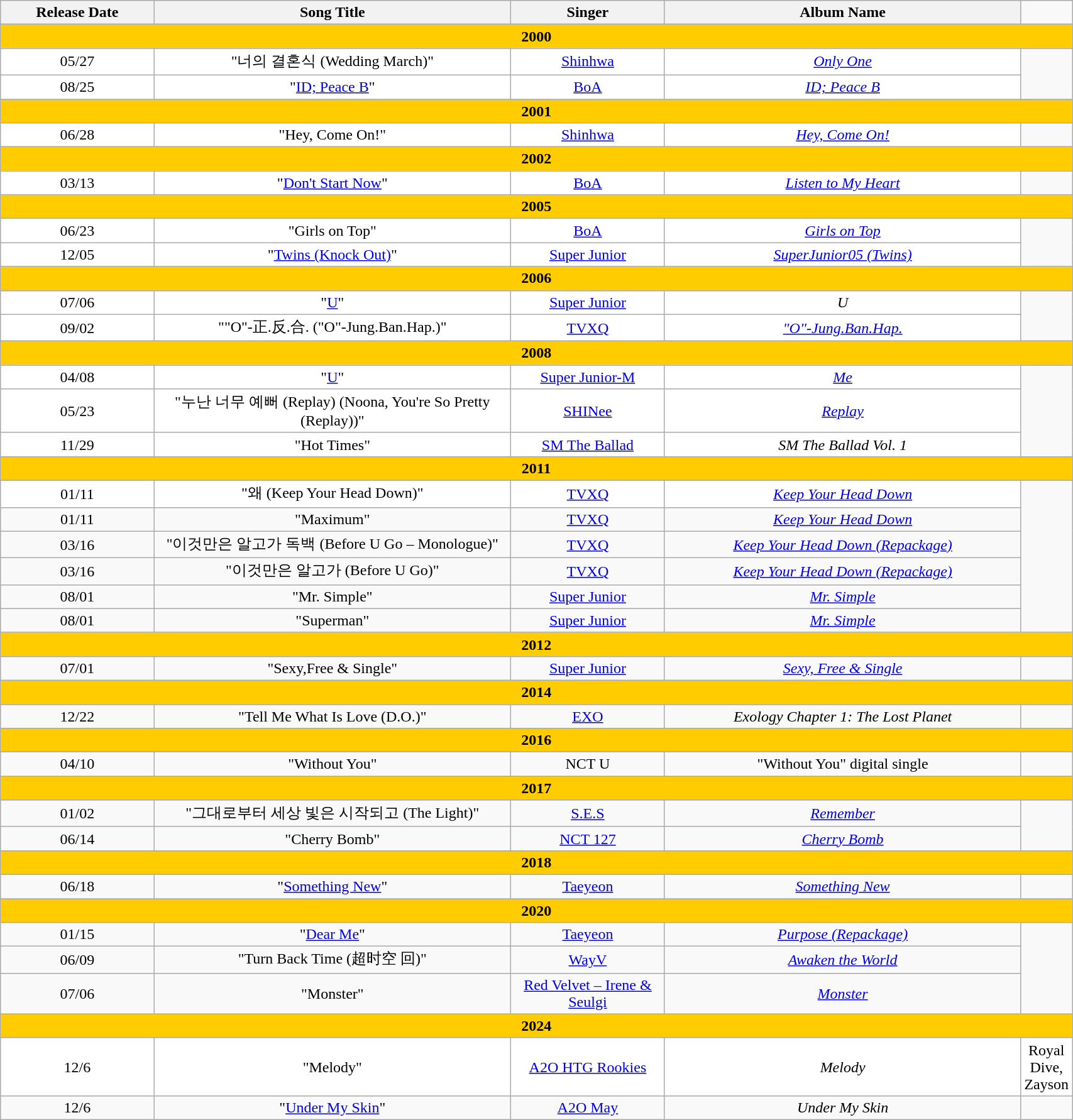<table class="wikitable" style="width:90%; text-align:center;">
<tr>
<th width=15%>Release Date</th>
<th width=35%>Song Title</th>
<th width=15%>Singer</th>
<th width=35%>Album Name</th>
</tr>
<tr>
<th colspan="8" style="background:#fc0;"><strong>2000</strong></th>
</tr>
<tr style="background:#fff;">
<td>05/27</td>
<td>"너의 결혼식 (Wedding March)"</td>
<td><a href='#'>Shinhwa</a></td>
<td><em><a href='#'>Only One</a></em></td>
</tr>
<tr style="background:#fff;">
<td>08/25</td>
<td>"<a href='#'>ID; Peace B</a>"</td>
<td><a href='#'>BoA</a></td>
<td><em><a href='#'>ID; Peace B</a></em></td>
</tr>
<tr>
<th colspan="8" style="background:#fc0;"><strong>2001</strong></th>
</tr>
<tr style="background:#fff;">
<td>06/28</td>
<td>"Hey, Come On!"</td>
<td><a href='#'>Shinhwa</a></td>
<td><em><a href='#'>Hey, Come On!</a></em></td>
</tr>
<tr>
<th colspan="8" style="background:#fc0;"><strong>2002</strong></th>
</tr>
<tr style="background:#fff;">
<td>03/13</td>
<td>"<a href='#'>Don't Start Now</a>"</td>
<td><a href='#'>BoA</a></td>
<td><em><a href='#'>Listen to My Heart</a></em></td>
</tr>
<tr>
<th colspan="8" style="background:#fc0;"><strong>2005</strong></th>
</tr>
<tr style="background:#fff;">
<td>06/23</td>
<td>"Girls on Top"</td>
<td><a href='#'>BoA</a></td>
<td><em><a href='#'>Girls on Top</a></em></td>
</tr>
<tr style="background:#fff;">
<td>12/05</td>
<td>"<a href='#'>Twins (Knock Out)</a>"</td>
<td><a href='#'>Super Junior</a></td>
<td><em><a href='#'>SuperJunior05 (Twins)</a></em></td>
</tr>
<tr>
<th colspan="8" style="background:#fc0;"><strong>2006</strong></th>
</tr>
<tr style="background:#fff;">
<td>07/06</td>
<td>"<a href='#'>U</a>"</td>
<td><a href='#'>Super Junior</a></td>
<td><em>U</em></td>
</tr>
<tr style="background:#fff;">
<td>09/02</td>
<td>""O"-正.反.合. ("O"-Jung.Ban.Hap.)"</td>
<td><a href='#'>TVXQ</a></td>
<td><em><a href='#'>"O"-Jung.Ban.Hap.</a></em></td>
</tr>
<tr>
<th colspan="8" style="background:#fc0;"><strong>2008</strong></th>
</tr>
<tr style="background:#fff;">
<td>04/08</td>
<td>"<a href='#'>U</a>"</td>
<td><a href='#'>Super Junior-M</a></td>
<td><em><a href='#'>Me</a></em></td>
</tr>
<tr style="background:#fff;">
<td>05/23</td>
<td>"누난 너무 예뻐 (Replay) (Noona, You're So Pretty (Replay))"</td>
<td><a href='#'>SHINee</a></td>
<td><em><a href='#'>Replay</a></em></td>
</tr>
<tr style="background:#fff;"|>
<td>11/29</td>
<td>"Hot Times"</td>
<td><a href='#'>SM The Ballad</a></td>
<td><em>SM The Ballad Vol. 1</em></td>
</tr>
<tr>
<th colspan="8" style="background:#fc0;"><strong>2011</strong></th>
</tr>
<tr style="background:#fff;">
<td>01/11</td>
<td>"왜 (Keep Your Head Down)"</td>
<td><a href='#'>TVXQ</a></td>
<td><em><a href='#'>Keep Your Head Down</a></em></td>
</tr>
<tr>
<td>01/11</td>
<td>"Maximum"</td>
<td><a href='#'>TVXQ</a></td>
<td><em><a href='#'>Keep Your Head Down</a></em></td>
</tr>
<tr>
<td>03/16</td>
<td>"이것만은 알고가 독백 (Before U Go – Monologue)"</td>
<td><a href='#'>TVXQ</a></td>
<td><em><a href='#'>Keep Your Head Down (Repackage)</a></em></td>
</tr>
<tr>
<td>03/16</td>
<td>"이것만은 알고가 (Before U Go)"</td>
<td><a href='#'>TVXQ</a></td>
<td><em><a href='#'>Keep Your Head Down (Repackage)</a></em></td>
</tr>
<tr>
<td>08/01</td>
<td>"Mr. Simple"</td>
<td><a href='#'>Super Junior</a></td>
<td><em><a href='#'>Mr. Simple</a></em></td>
</tr>
<tr>
<td>08/01</td>
<td>"Superman"</td>
<td><a href='#'>Super Junior</a></td>
<td><em><a href='#'>Mr. Simple</a></em></td>
</tr>
<tr>
<th colspan="8" style="background:#fc0;"><strong>2012</strong></th>
</tr>
<tr>
<td>07/01</td>
<td>"Sexy,Free & Single"</td>
<td><a href='#'>Super Junior</a></td>
<td><em><a href='#'>Sexy, Free & Single</a></em></td>
</tr>
<tr>
<th colspan="8" style="background:#fc0;"><strong>2014</strong></th>
</tr>
<tr>
<td>12/22</td>
<td>"Tell Me What Is Love (D.O.)"</td>
<td><a href='#'>EXO</a></td>
<td><em>Exology Chapter 1: The Lost Planet</em></td>
</tr>
<tr>
<th colspan="8" style="background:#fc0;"><strong>2016</strong></th>
</tr>
<tr>
<td>04/10</td>
<td>"Without You"</td>
<td>NCT U</td>
<td>"Without You" digital single</td>
</tr>
<tr>
<th colspan="8" style="background:#fc0;"><strong>2017</strong></th>
</tr>
<tr>
<td>01/02</td>
<td>"그대로부터 세상 빛은 시작되고 (The Light)"</td>
<td><a href='#'>S.E.S</a></td>
<td><em><a href='#'>Remember</a></em></td>
</tr>
<tr>
<td>06/14</td>
<td>"Cherry Bomb"</td>
<td><a href='#'>NCT 127</a></td>
<td><a href='#'><em>Cherry Bomb</em></a></td>
</tr>
<tr>
<th colspan="8" style="background:#fc0;"><strong>2018</strong></th>
</tr>
<tr>
<td>06/18</td>
<td>"<a href='#'>Something New</a>"</td>
<td><a href='#'>Taeyeon</a></td>
<td><em><a href='#'>Something New</a></em></td>
</tr>
<tr>
<th colspan="8" style="background:#fc0;"><strong>2020</strong></th>
</tr>
<tr>
<td>01/15</td>
<td>"<a href='#'>Dear Me</a>"</td>
<td><a href='#'>Taeyeon</a></td>
<td><em><a href='#'>Purpose (Repackage)</a></em></td>
</tr>
<tr>
<td>06/09</td>
<td>"Turn Back Time (超时空 回)"</td>
<td><a href='#'>WayV</a></td>
<td><em><a href='#'>Awaken the World</a></em></td>
</tr>
<tr>
<td>07/06</td>
<td>"Monster"</td>
<td><a href='#'>Red Velvet – Irene & Seulgi</a></td>
<td><em><a href='#'>Monster</a></em></td>
</tr>
<tr>
<th colspan="8" style="background:#fc0;"><strong>2024</strong></th>
</tr>
<tr style="background:#fff;">
<td>12/6</td>
<td>"Melody"</td>
<td><a href='#'>A2O HTG Rookies</a></td>
<td><em>Melody</em></td>
<td>Royal Dive, Zayson</td>
</tr>
<tr>
<td>12/6</td>
<td>"<a href='#'>Under My Skin</a>"</td>
<td><a href='#'>A2O May</a></td>
<td><em>Under My Skin</em></td>
</tr>
</table>
